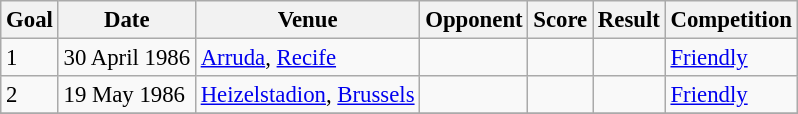<table class="wikitable" style="font-size: 95%;">
<tr>
<th>Goal</th>
<th>Date</th>
<th>Venue</th>
<th>Opponent</th>
<th>Score</th>
<th>Result</th>
<th>Competition</th>
</tr>
<tr>
<td>1</td>
<td>30 April 1986</td>
<td><a href='#'>Arruda</a>, <a href='#'>Recife</a></td>
<td></td>
<td></td>
<td></td>
<td><a href='#'>Friendly</a></td>
</tr>
<tr>
<td>2</td>
<td>19 May 1986</td>
<td><a href='#'>Heizelstadion</a>, <a href='#'>Brussels</a></td>
<td></td>
<td></td>
<td></td>
<td><a href='#'>Friendly</a></td>
</tr>
<tr>
</tr>
</table>
